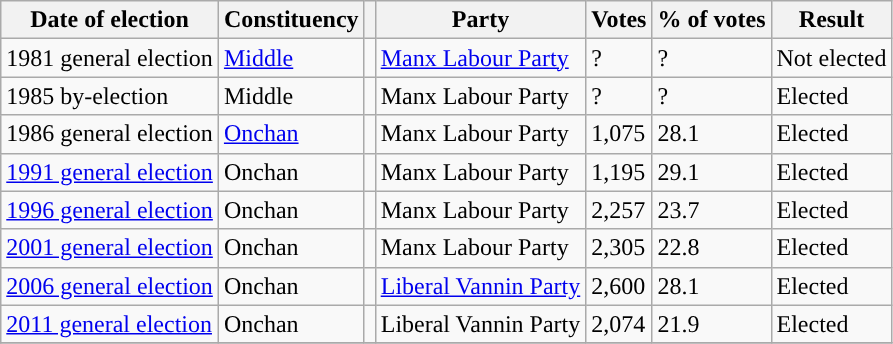<table class="wikitable">
<tr>
<th>Date of election</th>
<th>Constituency</th>
<th></th>
<th>Party</th>
<th>Votes</th>
<th>% of votes</th>
<th>Result</th>
</tr>
<tr>
<td>1981 general election</td>
<td><a href='#'>Middle</a></td>
<td style="background-color: "></td>
<td><a href='#'>Manx Labour Party</a></td>
<td>?</td>
<td>?</td>
<td>Not elected</td>
</tr>
<tr>
<td>1985 by-election</td>
<td>Middle</td>
<td style="background-color: "></td>
<td>Manx Labour Party</td>
<td>?</td>
<td>?</td>
<td>Elected</td>
</tr>
<tr>
<td>1986 general election</td>
<td><a href='#'>Onchan</a></td>
<td style="background-color: "></td>
<td>Manx Labour Party</td>
<td>1,075</td>
<td>28.1</td>
<td>Elected</td>
</tr>
<tr>
<td><a href='#'>1991 general election</a></td>
<td>Onchan</td>
<td style="background-color: "></td>
<td>Manx Labour Party</td>
<td>1,195</td>
<td>29.1</td>
<td>Elected</td>
</tr>
<tr>
<td><a href='#'>1996 general election</a></td>
<td>Onchan</td>
<td style="background-color: "></td>
<td>Manx Labour Party</td>
<td>2,257</td>
<td>23.7</td>
<td>Elected</td>
</tr>
<tr>
<td><a href='#'>2001 general election</a></td>
<td>Onchan</td>
<td style="background-color: "></td>
<td>Manx Labour Party</td>
<td>2,305</td>
<td>22.8</td>
<td>Elected</td>
</tr>
<tr>
<td><a href='#'>2006 general election</a></td>
<td>Onchan</td>
<td style="background-color: "></td>
<td><a href='#'>Liberal Vannin Party</a></td>
<td>2,600</td>
<td>28.1</td>
<td>Elected</td>
</tr>
<tr>
<td><a href='#'>2011 general election</a></td>
<td>Onchan</td>
<td style="background-color: "></td>
<td>Liberal Vannin Party</td>
<td>2,074</td>
<td>21.9</td>
<td>Elected</td>
</tr>
<tr>
</tr>
</table>
